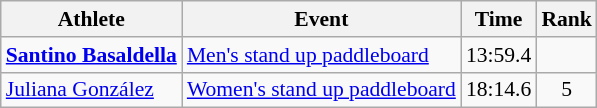<table class=wikitable style=font-size:90%;text-align:center>
<tr>
<th>Athlete</th>
<th>Event</th>
<th>Time</th>
<th>Rank</th>
</tr>
<tr>
<td align=left><strong><a href='#'>Santino Basaldella</a></strong></td>
<td align=left><a href='#'>Men's stand up paddleboard</a></td>
<td>13:59.4</td>
<td></td>
</tr>
<tr>
<td align=left><a href='#'>Juliana González</a></td>
<td align=left><a href='#'>Women's stand up paddleboard</a></td>
<td>18:14.6</td>
<td>5</td>
</tr>
</table>
